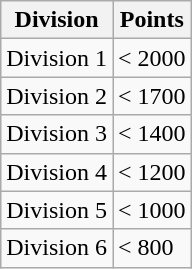<table class="wikitable">
<tr>
<th>Division</th>
<th>Points</th>
</tr>
<tr>
<td>Division 1</td>
<td>< 2000</td>
</tr>
<tr>
<td>Division 2</td>
<td>< 1700</td>
</tr>
<tr>
<td>Division 3</td>
<td>< 1400</td>
</tr>
<tr>
<td>Division 4</td>
<td>< 1200</td>
</tr>
<tr>
<td>Division 5</td>
<td>< 1000</td>
</tr>
<tr>
<td>Division 6</td>
<td>< 800</td>
</tr>
</table>
